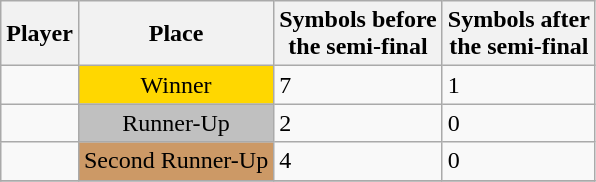<table class="wikitable sortable">
<tr>
<th>Player</th>
<th>Place</th>
<th>Symbols before <br> the semi-final</th>
<th>Symbols after<br> the semi-final</th>
</tr>
<tr>
<td></td>
<td style="background: gold; color: black; text-align: center;">Winner</td>
<td>7</td>
<td>1</td>
</tr>
<tr>
<td></td>
<td style="background: silver; color: black; text-align: center;">Runner-Up</td>
<td>2</td>
<td>0</td>
</tr>
<tr>
<td></td>
<td style="background: #cc9966; color: black; text-align: center;">Second Runner-Up</td>
<td>4</td>
<td>0</td>
</tr>
<tr>
</tr>
</table>
